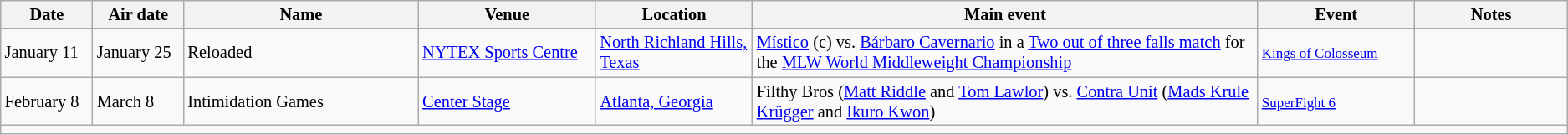<table class="sortable wikitable succession-box" style="font-size:85%; font-size:85%">
<tr>
<th scope="col" width="70">Date</th>
<th scope="col" width="70">Air date</th>
<th scope="col" width="200">Name</th>
<th scope="col" width="150">Venue</th>
<th scope="col" width="130">Location</th>
<th scope="col" width="450">Main event</th>
<th scope="col" width="130">Event</th>
<th scope="col" width="130">Notes</th>
</tr>
<tr>
<td>January 11</td>
<td>January 25</td>
<td>Reloaded</td>
<td><a href='#'>NYTEX Sports Centre</a></td>
<td><a href='#'>North Richland Hills, Texas</a></td>
<td><a href='#'>Místico</a> (c) vs. <a href='#'>Bárbaro Cavernario</a> in a <a href='#'>Two out of three falls match</a> for the <a href='#'>MLW World Middleweight Championship</a></td>
<td><small><a href='#'>Kings of Colosseum</a></small></td>
<td></td>
</tr>
<tr>
<td>February 8</td>
<td>March 8</td>
<td>Intimidation Games</td>
<td><a href='#'>Center Stage</a></td>
<td><a href='#'>Atlanta, Georgia</a></td>
<td>Filthy Bros (<a href='#'>Matt Riddle</a> and <a href='#'>Tom Lawlor</a>) vs. <a href='#'>Contra Unit</a> (<a href='#'>Mads Krule Krügger</a> and <a href='#'>Ikuro Kwon</a>)</td>
<td><small><a href='#'>SuperFight 6</a></small></td>
<td></td>
</tr>
<tr>
<td colspan="8"></td>
</tr>
</table>
